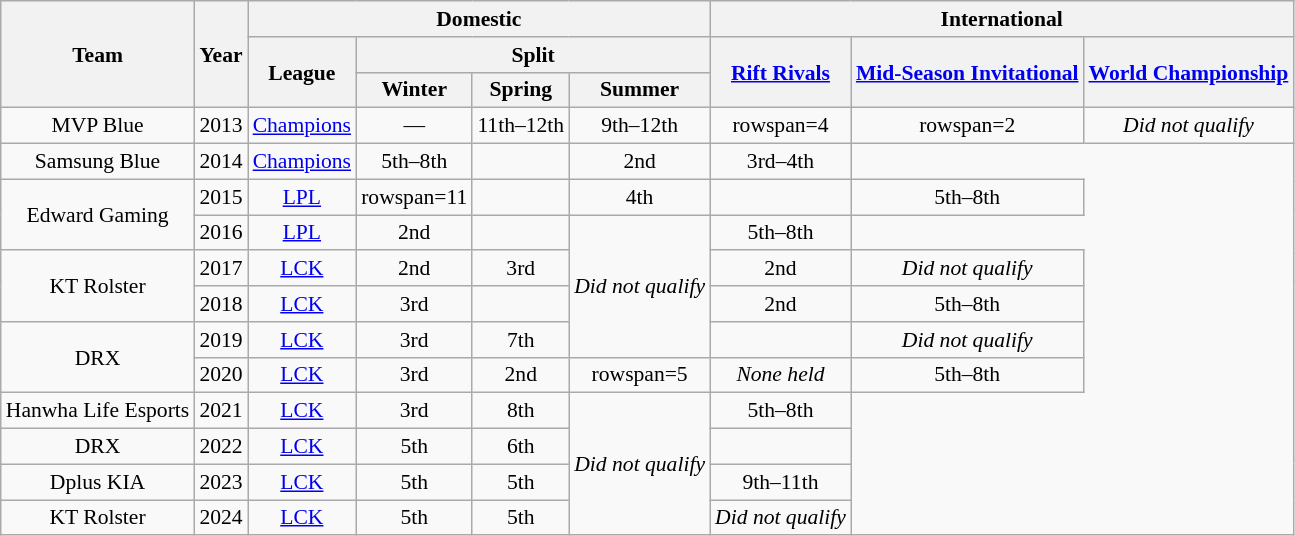<table class="wikitable" style="font-size:90%; text-align:center;">
<tr style="background:#f0f6ff;">
<th rowspan=3>Team</th>
<th rowspan=3>Year</th>
<th colspan=4>Domestic</th>
<th colspan=3>International</th>
</tr>
<tr>
<th width=65px rowspan=2>League</th>
<th colspan=3>Split</th>
<th rowspan=2><a href='#'>Rift Rivals</a></th>
<th rowspan=2><a href='#'>Mid-Season Invitational</a></th>
<th rowspan=2><a href='#'>World Championship</a></th>
</tr>
<tr>
<th>Winter</th>
<th>Spring</th>
<th>Summer</th>
</tr>
<tr>
<td>MVP Blue</td>
<td>2013</td>
<td><a href='#'>Champions</a></td>
<td>—</td>
<td>11th–12th</td>
<td>9th–12th</td>
<td>rowspan=4 </td>
<td>rowspan=2 </td>
<td><em>Did not qualify</em></td>
</tr>
<tr>
<td>Samsung Blue</td>
<td>2014</td>
<td><a href='#'>Champions</a></td>
<td>5th–8th</td>
<td></td>
<td>2nd</td>
<td>3rd–4th</td>
</tr>
<tr>
<td rowspan="2">Edward Gaming</td>
<td>2015</td>
<td><a href='#'>LPL</a></td>
<td>rowspan=11 </td>
<td></td>
<td>4th</td>
<td></td>
<td>5th–8th</td>
</tr>
<tr>
<td>2016</td>
<td><a href='#'>LPL</a></td>
<td>2nd</td>
<td></td>
<td rowspan=4><em>Did not qualify</em></td>
<td>5th–8th</td>
</tr>
<tr>
<td rowspan="2">KT Rolster</td>
<td>2017</td>
<td><a href='#'>LCK</a></td>
<td>2nd</td>
<td>3rd</td>
<td>2nd</td>
<td><em>Did not qualify</em></td>
</tr>
<tr>
<td>2018</td>
<td><a href='#'>LCK</a></td>
<td>3rd</td>
<td></td>
<td>2nd</td>
<td>5th–8th</td>
</tr>
<tr>
<td rowspan="2">DRX</td>
<td>2019</td>
<td><a href='#'>LCK</a></td>
<td>3rd</td>
<td>7th</td>
<td></td>
<td><em>Did not qualify</em></td>
</tr>
<tr>
<td>2020</td>
<td><a href='#'>LCK</a></td>
<td>3rd</td>
<td>2nd</td>
<td>rowspan=5 </td>
<td><em>None held</em></td>
<td>5th–8th</td>
</tr>
<tr>
<td>Hanwha Life Esports</td>
<td>2021</td>
<td><a href='#'>LCK</a></td>
<td>3rd</td>
<td>8th</td>
<td rowspan=4><em>Did not qualify</em></td>
<td>5th–8th</td>
</tr>
<tr>
<td>DRX</td>
<td>2022</td>
<td><a href='#'>LCK</a></td>
<td>5th</td>
<td>6th</td>
<td></td>
</tr>
<tr>
<td>Dplus KIA</td>
<td>2023</td>
<td><a href='#'>LCK</a></td>
<td>5th</td>
<td>5th</td>
<td>9th–11th</td>
</tr>
<tr>
<td>KT Rolster</td>
<td>2024</td>
<td><a href='#'>LCK</a></td>
<td>5th</td>
<td>5th</td>
<td><em>Did not qualify</em></td>
</tr>
</table>
